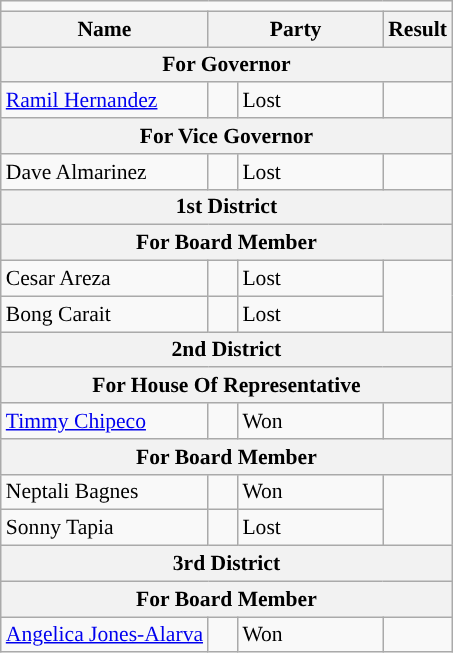<table class="wikitable" style="font-size:90%">
<tr>
<td colspan="5" style="color:inherit;background:"></td>
</tr>
<tr>
<th !width=150px>Name</th>
<th colspan=2 width=110px>Party</th>
<th>Result</th>
</tr>
<tr>
<th colspan="5">For Governor</th>
</tr>
<tr>
<td><a href='#'>Ramil Hernandez</a></td>
<td></td>
<td>Lost</td>
</tr>
<tr>
<th colspan="5">For Vice Governor</th>
</tr>
<tr>
<td>Dave Almarinez</td>
<td></td>
<td>Lost</td>
</tr>
<tr>
<th colspan="5">1st District</th>
</tr>
<tr>
<th colspan="5">For Board Member</th>
</tr>
<tr>
<td>Cesar Areza</td>
<td></td>
<td>Lost</td>
</tr>
<tr>
<td>Bong Carait</td>
<td></td>
<td>Lost</td>
</tr>
<tr>
<th colspan="5">2nd District</th>
</tr>
<tr>
<th colspan="5">For House Of Representative</th>
</tr>
<tr>
<td><a href='#'>Timmy Chipeco</a></td>
<td></td>
<td>Won</td>
</tr>
<tr>
<th colspan="5">For Board Member</th>
</tr>
<tr>
<td>Neptali Bagnes</td>
<td></td>
<td>Won</td>
</tr>
<tr>
<td>Sonny Tapia</td>
<td></td>
<td>Lost</td>
</tr>
<tr>
<th colspan="5">3rd District</th>
</tr>
<tr>
<th colspan="5">For Board Member</th>
</tr>
<tr>
<td><a href='#'>Angelica Jones-Alarva</a></td>
<td></td>
<td>Won</td>
</tr>
</table>
